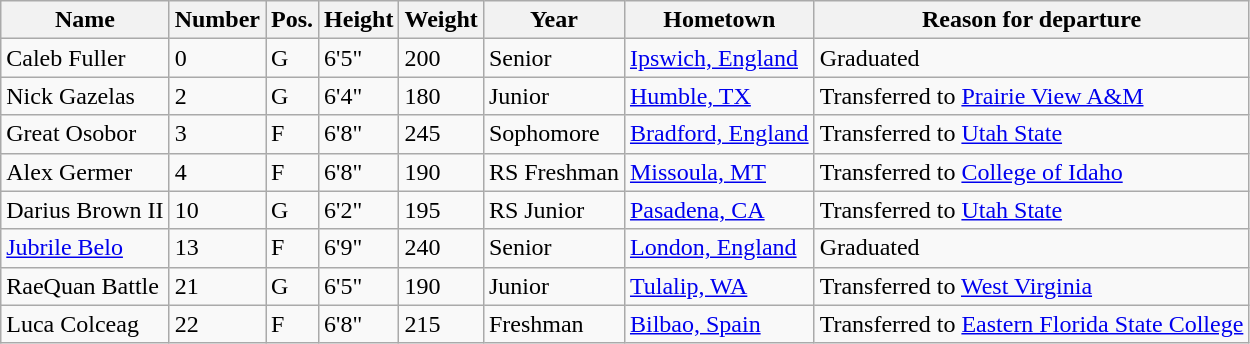<table class="wikitable sortable" border="1">
<tr>
<th>Name</th>
<th>Number</th>
<th>Pos.</th>
<th>Height</th>
<th>Weight</th>
<th>Year</th>
<th>Hometown</th>
<th class="unsortable">Reason for departure</th>
</tr>
<tr>
<td>Caleb Fuller</td>
<td>0</td>
<td>G</td>
<td>6'5"</td>
<td>200</td>
<td>Senior</td>
<td><a href='#'>Ipswich, England</a></td>
<td>Graduated</td>
</tr>
<tr>
<td>Nick Gazelas</td>
<td>2</td>
<td>G</td>
<td>6'4"</td>
<td>180</td>
<td>Junior</td>
<td><a href='#'>Humble, TX</a></td>
<td>Transferred to <a href='#'>Prairie View A&M</a></td>
</tr>
<tr>
<td>Great Osobor</td>
<td>3</td>
<td>F</td>
<td>6'8"</td>
<td>245</td>
<td>Sophomore</td>
<td><a href='#'>Bradford, England</a></td>
<td>Transferred to <a href='#'>Utah State</a></td>
</tr>
<tr>
<td>Alex Germer</td>
<td>4</td>
<td>F</td>
<td>6'8"</td>
<td>190</td>
<td>RS Freshman</td>
<td><a href='#'>Missoula, MT</a></td>
<td>Transferred to <a href='#'>College of Idaho</a></td>
</tr>
<tr>
<td>Darius Brown II</td>
<td>10</td>
<td>G</td>
<td>6'2"</td>
<td>195</td>
<td>RS Junior</td>
<td><a href='#'>Pasadena, CA</a></td>
<td>Transferred to <a href='#'>Utah State</a></td>
</tr>
<tr>
<td><a href='#'>Jubrile Belo</a></td>
<td>13</td>
<td>F</td>
<td>6'9"</td>
<td>240</td>
<td>Senior</td>
<td><a href='#'>London, England</a></td>
<td>Graduated</td>
</tr>
<tr>
<td>RaeQuan Battle</td>
<td>21</td>
<td>G</td>
<td>6'5"</td>
<td>190</td>
<td>Junior</td>
<td><a href='#'>Tulalip, WA</a></td>
<td>Transferred to <a href='#'>West Virginia</a></td>
</tr>
<tr>
<td>Luca Colceag</td>
<td>22</td>
<td>F</td>
<td>6'8"</td>
<td>215</td>
<td>Freshman</td>
<td><a href='#'>Bilbao, Spain</a></td>
<td>Transferred to <a href='#'>Eastern Florida State College</a></td>
</tr>
</table>
